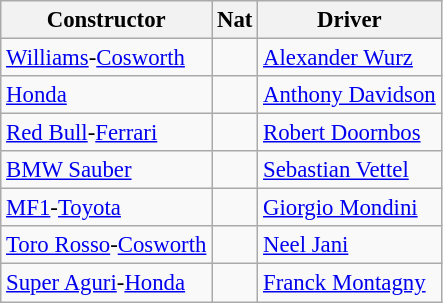<table class="wikitable" style="font-size: 95%">
<tr>
<th>Constructor</th>
<th>Nat</th>
<th>Driver</th>
</tr>
<tr>
<td><a href='#'>Williams</a>-<a href='#'>Cosworth</a></td>
<td></td>
<td><a href='#'>Alexander Wurz</a></td>
</tr>
<tr>
<td><a href='#'>Honda</a></td>
<td></td>
<td><a href='#'>Anthony Davidson</a></td>
</tr>
<tr>
<td><a href='#'>Red Bull</a>-<a href='#'>Ferrari</a></td>
<td></td>
<td><a href='#'>Robert Doornbos</a></td>
</tr>
<tr>
<td><a href='#'>BMW Sauber</a></td>
<td></td>
<td><a href='#'>Sebastian Vettel</a></td>
</tr>
<tr>
<td><a href='#'>MF1</a>-<a href='#'>Toyota</a></td>
<td></td>
<td><a href='#'>Giorgio Mondini</a></td>
</tr>
<tr>
<td><a href='#'>Toro Rosso</a>-<a href='#'>Cosworth</a></td>
<td></td>
<td><a href='#'>Neel Jani</a></td>
</tr>
<tr>
<td><a href='#'>Super Aguri</a>-<a href='#'>Honda</a></td>
<td></td>
<td><a href='#'>Franck Montagny</a></td>
</tr>
</table>
